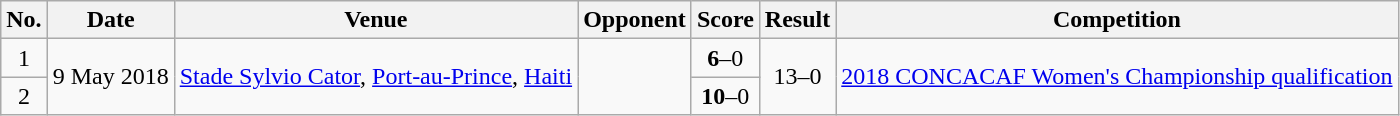<table class="wikitable">
<tr>
<th>No.</th>
<th>Date</th>
<th>Venue</th>
<th>Opponent</th>
<th>Score</th>
<th>Result</th>
<th>Competition</th>
</tr>
<tr>
<td style="text-align:center;">1</td>
<td rowspan=2>9 May 2018</td>
<td rowspan=2><a href='#'>Stade Sylvio Cator</a>, <a href='#'>Port-au-Prince</a>, <a href='#'>Haiti</a></td>
<td rowspan=2></td>
<td style="text-align:center;"><strong>6</strong>–0</td>
<td rowspan=2 style="text-align:center;">13–0</td>
<td rowspan=2><a href='#'>2018 CONCACAF Women's Championship qualification</a></td>
</tr>
<tr style="text-align:center;">
<td>2</td>
<td><strong>10</strong>–0</td>
</tr>
</table>
